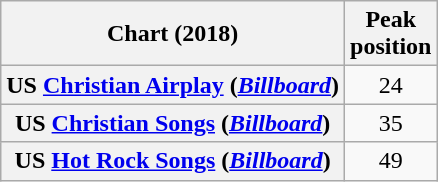<table class="wikitable plainrowheaders" style="text-align:center">
<tr>
<th scope="col">Chart (2018)</th>
<th scope="col">Peak<br>position</th>
</tr>
<tr>
<th scope="row">US <a href='#'>Christian Airplay</a> (<em><a href='#'>Billboard</a></em>)</th>
<td>24</td>
</tr>
<tr>
<th scope="row">US <a href='#'>Christian Songs</a> (<em><a href='#'>Billboard</a></em>)</th>
<td>35</td>
</tr>
<tr>
<th scope="row">US <a href='#'>Hot Rock Songs</a> (<em><a href='#'>Billboard</a></em>)</th>
<td>49</td>
</tr>
</table>
